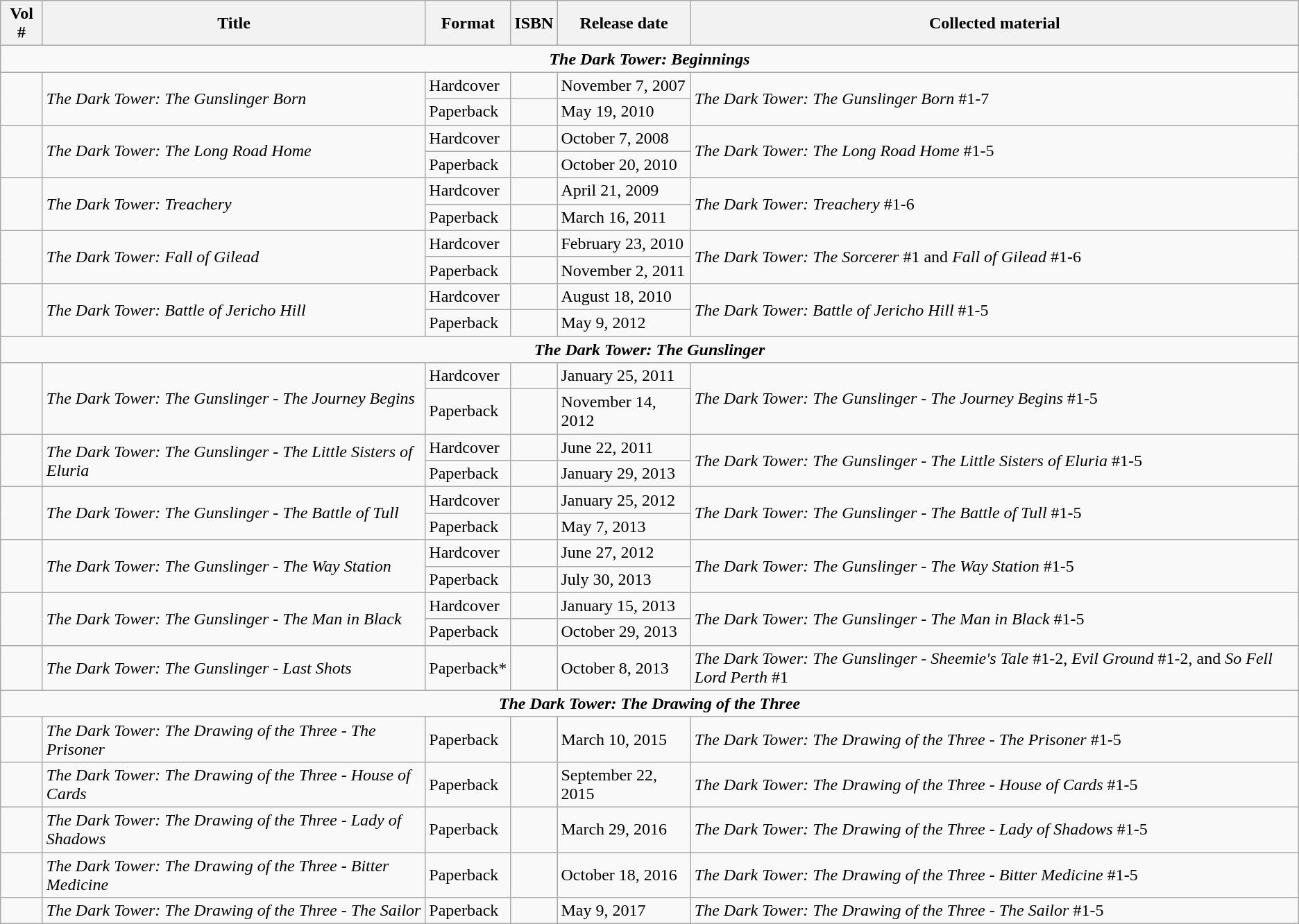<table class="wikitable">
<tr>
<th>Vol #</th>
<th>Title</th>
<th>Format</th>
<th>ISBN</th>
<th>Release date</th>
<th>Collected material</th>
</tr>
<tr>
<td colspan="7;" style="text-align:center;"><strong><em>The Dark Tower: Beginnings</em></strong></td>
</tr>
<tr>
<td rowspan=2></td>
<td rowspan=2><em>The Dark Tower: The Gunslinger Born</em></td>
<td>Hardcover</td>
<td></td>
<td>November 7, 2007</td>
<td rowspan=2><em>The Dark Tower: The Gunslinger Born</em> #1-7</td>
</tr>
<tr>
<td>Paperback</td>
<td></td>
<td>May 19, 2010</td>
</tr>
<tr>
<td rowspan=2></td>
<td rowspan=2><em>The Dark Tower: The Long Road Home</em></td>
<td>Hardcover</td>
<td></td>
<td>October 7, 2008</td>
<td rowspan=2><em>The Dark Tower: The Long Road Home</em> #1-5</td>
</tr>
<tr>
<td>Paperback</td>
<td></td>
<td>October 20, 2010</td>
</tr>
<tr>
<td rowspan=2></td>
<td rowspan=2><em>The Dark Tower: Treachery</em></td>
<td>Hardcover</td>
<td></td>
<td>April 21, 2009</td>
<td rowspan=2><em>The Dark Tower: Treachery</em> #1-6</td>
</tr>
<tr>
<td>Paperback</td>
<td></td>
<td>March 16, 2011</td>
</tr>
<tr>
<td rowspan=2></td>
<td rowspan=2><em>The Dark Tower: Fall of Gilead</em></td>
<td>Hardcover</td>
<td></td>
<td>February 23, 2010</td>
<td rowspan=2><em>The Dark Tower: The Sorcerer</em> #1 and <em>Fall of Gilead</em> #1-6</td>
</tr>
<tr>
<td>Paperback</td>
<td></td>
<td>November 2, 2011</td>
</tr>
<tr>
<td rowspan=2></td>
<td rowspan=2><em>The Dark Tower: Battle of Jericho Hill</em></td>
<td>Hardcover</td>
<td></td>
<td>August 18, 2010</td>
<td rowspan=2><em>The Dark Tower: Battle of Jericho Hill</em> #1-5</td>
</tr>
<tr>
<td>Paperback</td>
<td></td>
<td>May 9, 2012</td>
</tr>
<tr>
<td colspan="7;" style="text-align:center;"><strong><em>The Dark Tower: The Gunslinger</em></strong></td>
</tr>
<tr>
<td rowspan=2></td>
<td rowspan=2><em>The Dark Tower: The Gunslinger - The Journey Begins</em></td>
<td>Hardcover</td>
<td></td>
<td>January 25, 2011</td>
<td rowspan=2><em>The Dark Tower: The Gunslinger - The Journey Begins</em> #1-5</td>
</tr>
<tr>
<td>Paperback</td>
<td></td>
<td>November 14, 2012</td>
</tr>
<tr>
<td rowspan=2></td>
<td rowspan=2><em>The Dark Tower: The Gunslinger - The Little Sisters of Eluria</em></td>
<td>Hardcover</td>
<td></td>
<td>June 22, 2011</td>
<td rowspan=2><em>The Dark Tower: The Gunslinger - The Little Sisters of Eluria</em> #1-5</td>
</tr>
<tr>
<td>Paperback</td>
<td></td>
<td>January 29, 2013</td>
</tr>
<tr>
<td rowspan=2></td>
<td rowspan=2><em>The Dark Tower: The Gunslinger - The Battle of Tull</em></td>
<td>Hardcover</td>
<td></td>
<td>January 25, 2012</td>
<td rowspan=2><em>The Dark Tower: The Gunslinger - The Battle of Tull</em> #1-5</td>
</tr>
<tr>
<td>Paperback</td>
<td></td>
<td>May 7, 2013</td>
</tr>
<tr>
<td rowspan=2></td>
<td rowspan=2><em>The Dark Tower: The Gunslinger - The Way Station</em></td>
<td>Hardcover</td>
<td></td>
<td>June 27, 2012</td>
<td rowspan=2><em>The Dark Tower: The Gunslinger - The Way Station</em> #1-5</td>
</tr>
<tr>
<td>Paperback</td>
<td></td>
<td>July 30, 2013</td>
</tr>
<tr>
<td rowspan=2></td>
<td rowspan=2><em>The Dark Tower: The Gunslinger - The Man in Black</em></td>
<td>Hardcover</td>
<td></td>
<td>January 15, 2013</td>
<td rowspan=2><em>The Dark Tower: The Gunslinger - The Man in Black</em> #1-5</td>
</tr>
<tr>
<td>Paperback</td>
<td></td>
<td>October 29, 2013</td>
</tr>
<tr>
<td></td>
<td><em>The Dark Tower: The Gunslinger - Last Shots</em></td>
<td>Paperback*</td>
<td></td>
<td>October 8, 2013</td>
<td><em>The Dark Tower: The Gunslinger - Sheemie's Tale</em> #1-2, <em>Evil Ground</em> #1-2, and <em>So Fell Lord Perth</em> #1</td>
</tr>
<tr>
<td colspan="7;" style="text-align:center;"><strong><em>The Dark Tower: The Drawing of the Three</em></strong></td>
</tr>
<tr>
<td></td>
<td><em>The Dark Tower: The Drawing of the Three - The Prisoner</em></td>
<td>Paperback</td>
<td></td>
<td>March 10, 2015</td>
<td><em>The Dark Tower: The Drawing of the Three - The Prisoner</em> #1-5</td>
</tr>
<tr>
<td></td>
<td><em>The Dark Tower: The Drawing of the Three - House of Cards</em></td>
<td>Paperback</td>
<td></td>
<td>September 22, 2015</td>
<td><em>The Dark Tower: The Drawing of the Three - House of Cards</em> #1-5</td>
</tr>
<tr>
<td></td>
<td><em>The Dark Tower: The Drawing of the Three - Lady of Shadows</em></td>
<td>Paperback</td>
<td></td>
<td>March 29, 2016</td>
<td><em>The Dark Tower: The Drawing of the Three - Lady of Shadows</em> #1-5</td>
</tr>
<tr>
<td></td>
<td><em>The Dark Tower: The Drawing of the Three - Bitter Medicine</em></td>
<td>Paperback</td>
<td></td>
<td>October 18, 2016</td>
<td><em>The Dark Tower: The Drawing of the Three - Bitter Medicine</em> #1-5</td>
</tr>
<tr>
<td></td>
<td><em>The Dark Tower: The Drawing of the Three - The Sailor</em></td>
<td>Paperback</td>
<td></td>
<td>May 9, 2017</td>
<td><em>The Dark Tower: The Drawing of the Three - The Sailor</em> #1-5</td>
</tr>
</table>
